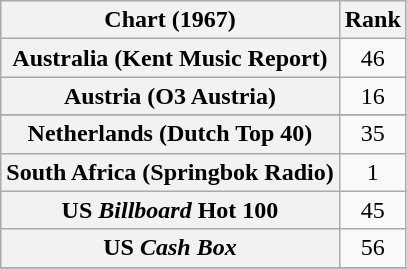<table class="wikitable sortable plainrowheaders" style="text-align:center">
<tr>
<th>Chart (1967)</th>
<th>Rank</th>
</tr>
<tr>
<th scope="row">Australia (Kent Music Report)</th>
<td>46</td>
</tr>
<tr>
<th scope="row">Austria (O3 Austria)</th>
<td>16</td>
</tr>
<tr>
</tr>
<tr>
<th scope="row">Netherlands (Dutch Top 40)</th>
<td>35</td>
</tr>
<tr>
<th scope="row">South Africa (Springbok Radio)</th>
<td>1</td>
</tr>
<tr>
<th scope="row">US <em>Billboard</em> Hot 100</th>
<td>45</td>
</tr>
<tr>
<th scope="row">US <em>Cash Box</em> </th>
<td>56</td>
</tr>
<tr>
</tr>
</table>
